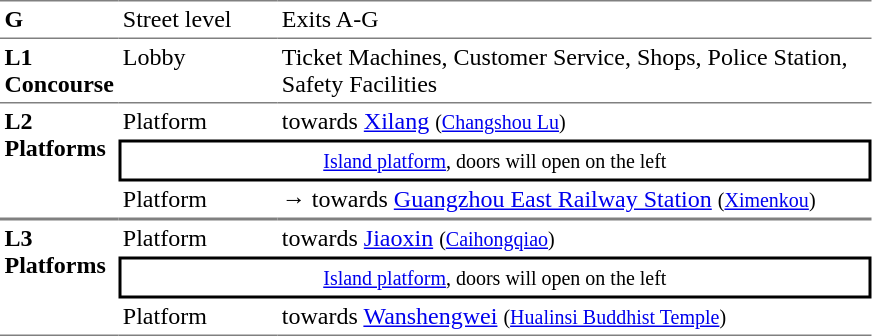<table table border=0 cellspacing=0 cellpadding=3>
<tr>
<td style="border-top:solid 1px gray;" width=50 valign=top><strong>G</strong></td>
<td style="border-top:solid 1px gray;" width=100 valign=top>Street level</td>
<td style="border-top:solid 1px gray;" width=390 valign=top>Exits A-G</td>
</tr>
<tr>
<td style="border-bottom:solid 1px gray; border-top:solid 1px gray;" valign=top><strong>L1<br>Concourse</strong></td>
<td style="border-bottom:solid 1px gray; border-top:solid 1px gray;" valign=top>Lobby</td>
<td style="border-bottom:solid 1px gray; border-top:solid 1px gray;" valign=top>Ticket Machines, Customer Service, Shops, Police Station, Safety Facilities</td>
</tr>
<tr>
<td style="border-bottom:solid 1px gray;" rowspan=3 valign=top><strong>L2<br>Platforms</strong></td>
<td>Platform </td>
<td>  towards <a href='#'>Xilang</a> <small>(<a href='#'>Changshou Lu</a>)</small></td>
</tr>
<tr>
<td style="border-right:solid 2px black;border-left:solid 2px black;border-top:solid 2px black;border-bottom:solid 2px black;text-align:center;" colspan=2><small><a href='#'>Island platform</a>, doors will open on the left</small></td>
</tr>
<tr>
<td style="border-bottom:solid 1px gray;">Platform </td>
<td style="border-bottom:solid 1px gray;"><span>→</span>  towards <a href='#'>Guangzhou East Railway Station</a> <small>(<a href='#'>Ximenkou</a>)</small> </td>
</tr>
<tr>
<td style="border-bottom:solid 1px gray; border-top:solid 1px gray;" valign=top width=50 rowspan=3><strong>L3<br>Platforms</strong></td>
<td style="border-top:solid 1px gray;">Platform </td>
<td style="border-top:solid 1px gray;">  towards <a href='#'>Jiaoxin</a> <small>(<a href='#'>Caihongqiao</a>)</small></td>
</tr>
<tr>
<td style="border-right:solid 2px black;border-left:solid 2px black;border-top:solid 2px black;border-bottom:solid 2px black;text-align:center;" colspan=2><small><a href='#'>Island platform</a>, doors will open on the left</small></td>
</tr>
<tr>
<td style="border-bottom:solid 1px gray;">Platform </td>
<td style="border-bottom:solid 1px gray;"> towards <a href='#'>Wanshengwei</a> <small>(<a href='#'>Hualinsi Buddhist Temple</a>)</small> </td>
</tr>
</table>
